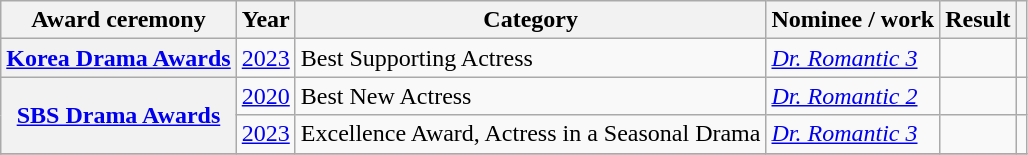<table class="wikitable plainrowheaders">
<tr>
<th scope="col">Award ceremony</th>
<th scope="col">Year</th>
<th scope="col">Category</th>
<th scope="col">Nominee / work</th>
<th scope="col">Result</th>
<th scope="col" class="unsortable"></th>
</tr>
<tr>
<th scope="row"><a href='#'>Korea Drama Awards</a></th>
<td style="text-align:center"><a href='#'>2023</a></td>
<td>Best Supporting Actress</td>
<td><em><a href='#'>Dr. Romantic 3</a></em></td>
<td></td>
<td style="text-align:center"></td>
</tr>
<tr>
<th scope="row" rowspan="2"><a href='#'>SBS Drama Awards</a></th>
<td style="text-align:center"><a href='#'>2020</a></td>
<td>Best New Actress</td>
<td><em><a href='#'>Dr. Romantic 2</a></em></td>
<td></td>
<td style="text-align:center"></td>
</tr>
<tr>
<td style="text-align:center"><a href='#'>2023</a></td>
<td>Excellence Award, Actress in a Seasonal Drama</td>
<td><em><a href='#'>Dr. Romantic 3</a></em></td>
<td></td>
<td style="text-align:center"></td>
</tr>
<tr>
</tr>
</table>
